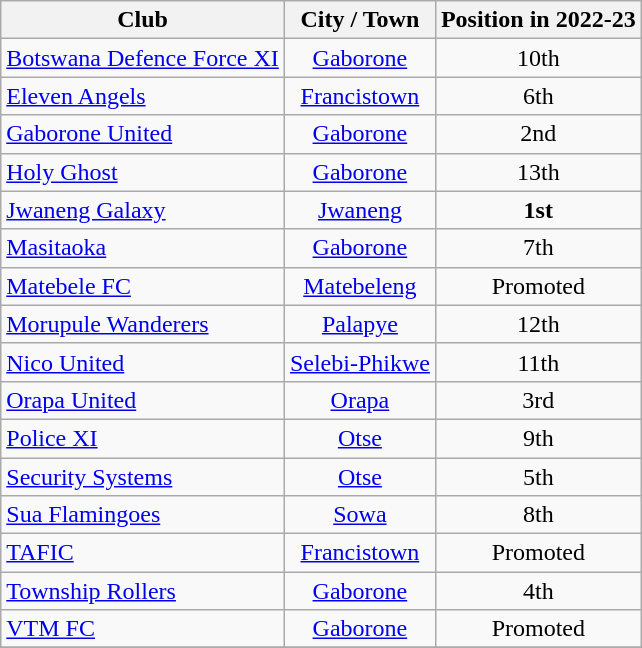<table class="wikitable sortable" style="text-align:center;">
<tr>
<th>Club</th>
<th>City / Town</th>
<th>Position in 2022-23</th>
</tr>
<tr>
<td style="text-align:left;"><a href='#'>Botswana Defence Force XI</a></td>
<td><a href='#'>Gaborone</a></td>
<td>10th</td>
</tr>
<tr>
<td style="text-align:left;"><a href='#'>Eleven Angels</a></td>
<td><a href='#'>Francistown</a></td>
<td>6th</td>
</tr>
<tr>
<td style="text-align:left;"><a href='#'>Gaborone United</a></td>
<td><a href='#'>Gaborone</a></td>
<td>2nd</td>
</tr>
<tr>
<td style="text-align:left;"><a href='#'>Holy Ghost</a></td>
<td><a href='#'>Gaborone</a></td>
<td>13th</td>
</tr>
<tr>
<td style="text-align:left;"><a href='#'>Jwaneng Galaxy</a></td>
<td><a href='#'>Jwaneng</a></td>
<td><strong>1st</strong></td>
</tr>
<tr>
<td style="text-align:left;"><a href='#'>Masitaoka</a></td>
<td><a href='#'>Gaborone</a></td>
<td>7th</td>
</tr>
<tr>
<td style="text-align:left;"><a href='#'>Matebele FC</a></td>
<td><a href='#'>Matebeleng</a></td>
<td>Promoted</td>
</tr>
<tr>
<td style="text-align:left;"><a href='#'>Morupule Wanderers</a></td>
<td><a href='#'>Palapye</a></td>
<td>12th</td>
</tr>
<tr>
<td style="text-align:left;"><a href='#'>Nico United</a></td>
<td><a href='#'>Selebi-Phikwe</a></td>
<td>11th</td>
</tr>
<tr>
<td style="text-align:left;"><a href='#'>Orapa United</a></td>
<td><a href='#'>Orapa</a></td>
<td>3rd</td>
</tr>
<tr>
<td style="text-align:left;"><a href='#'>Police XI</a></td>
<td><a href='#'>Otse</a></td>
<td>9th</td>
</tr>
<tr>
<td style="text-align:left;"><a href='#'>Security Systems</a></td>
<td><a href='#'>Otse</a></td>
<td>5th</td>
</tr>
<tr>
<td style="text-align:left;"><a href='#'>Sua Flamingoes</a></td>
<td><a href='#'>Sowa</a></td>
<td>8th</td>
</tr>
<tr>
<td style="text-align:left;"><a href='#'>TAFIC</a></td>
<td><a href='#'>Francistown</a></td>
<td>Promoted</td>
</tr>
<tr>
<td style="text-align:left;"><a href='#'>Township Rollers</a></td>
<td><a href='#'>Gaborone</a></td>
<td>4th</td>
</tr>
<tr>
<td style="text-align:left;"><a href='#'>VTM FC</a></td>
<td><a href='#'>Gaborone</a></td>
<td>Promoted</td>
</tr>
<tr>
</tr>
</table>
